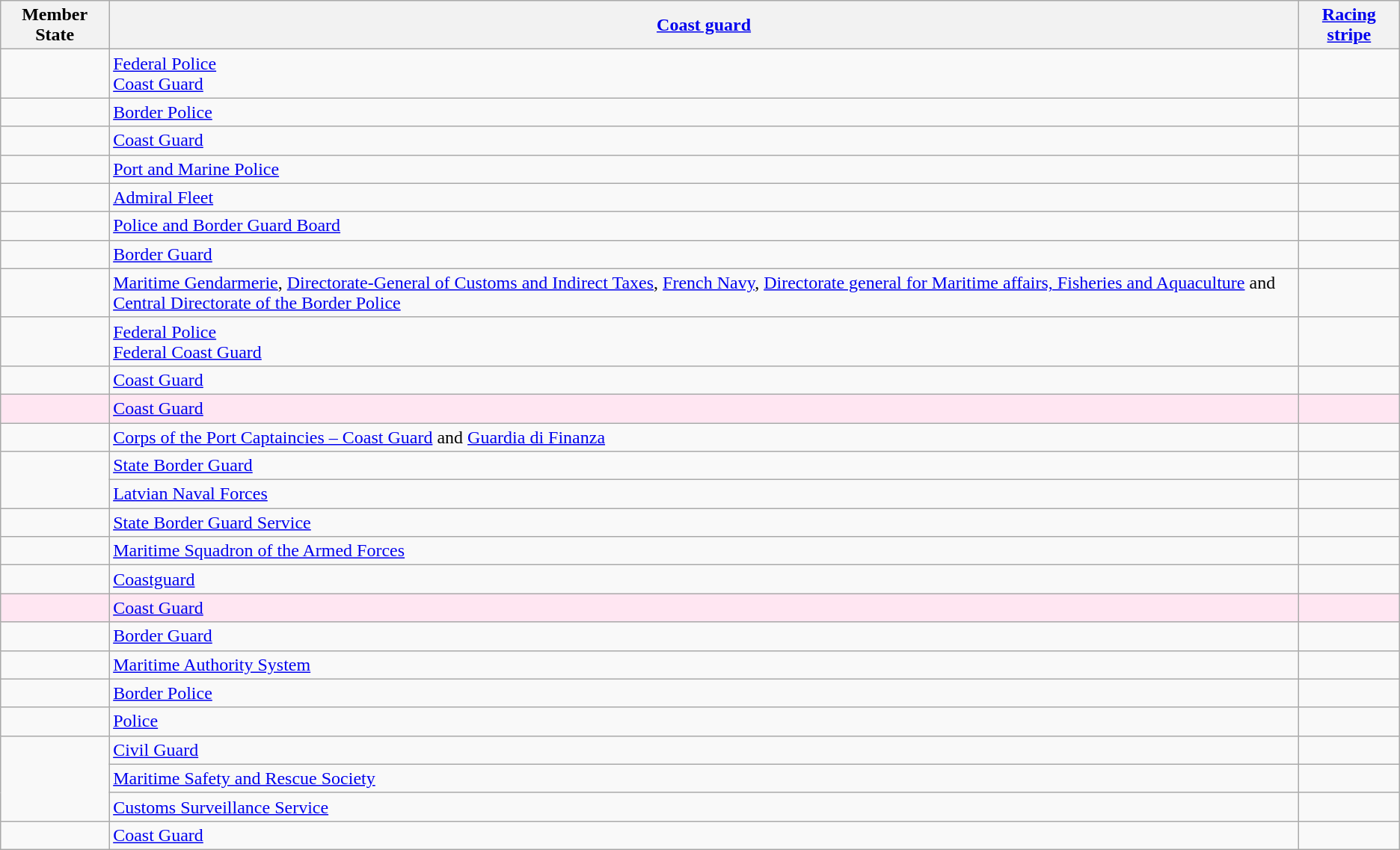<table class="wikitable">
<tr>
<th>Member State</th>
<th><a href='#'>Coast guard</a></th>
<th><a href='#'>Racing stripe</a></th>
</tr>
<tr>
<td><strong></strong></td>
<td><a href='#'>Federal Police</a><br><a href='#'>Coast Guard</a></td>
<td></td>
</tr>
<tr>
<td><strong></strong></td>
<td><a href='#'>Border Police</a></td>
<td></td>
</tr>
<tr>
<td><strong></strong></td>
<td><a href='#'>Coast Guard</a></td>
<td></td>
</tr>
<tr>
<td><strong></strong></td>
<td><a href='#'>Port and Marine Police</a></td>
<td></td>
</tr>
<tr>
<td><strong></strong></td>
<td><a href='#'>Admiral Fleet</a></td>
<td></td>
</tr>
<tr>
<td><strong></strong></td>
<td><a href='#'>Police and Border Guard Board</a></td>
<td></td>
</tr>
<tr>
<td><strong></strong></td>
<td><a href='#'>Border Guard</a></td>
<td></td>
</tr>
<tr>
<td><strong></strong></td>
<td><a href='#'>Maritime Gendarmerie</a>, <a href='#'>Directorate-General of Customs and Indirect Taxes</a>, <a href='#'>French Navy</a>, <a href='#'>Directorate general for Maritime affairs, Fisheries and Aquaculture</a> and <a href='#'>Central Directorate of the Border Police</a></td>
<td></td>
</tr>
<tr>
<td><strong></strong></td>
<td><a href='#'>Federal Police</a><br><a href='#'>Federal Coast Guard</a></td>
<td></td>
</tr>
<tr>
<td><strong></strong></td>
<td><a href='#'>Coast Guard</a></td>
<td></td>
</tr>
<tr style="background:#FFE6F2">
<td><strong></strong></td>
<td><a href='#'>Coast Guard</a></td>
<td></td>
</tr>
<tr>
<td><strong></strong></td>
<td><a href='#'>Corps of the Port Captaincies – Coast Guard</a> and <a href='#'>Guardia di Finanza</a></td>
<td></td>
</tr>
<tr>
<td rowspan="2"><strong></strong></td>
<td><a href='#'>State Border Guard</a></td>
<td></td>
</tr>
<tr>
<td><a href='#'>Latvian Naval Forces</a></td>
<td></td>
</tr>
<tr>
<td><strong></strong></td>
<td><a href='#'>State Border Guard Service</a></td>
<td></td>
</tr>
<tr>
<td><strong></strong></td>
<td><a href='#'>Maritime Squadron of the Armed Forces</a></td>
<td></td>
</tr>
<tr>
<td><strong></strong></td>
<td><a href='#'>Coastguard</a></td>
<td></td>
</tr>
<tr style="background:#FFE6F2">
<td><strong></strong></td>
<td><a href='#'>Coast Guard</a></td>
<td></td>
</tr>
<tr>
<td><strong></strong></td>
<td><a href='#'>Border Guard</a></td>
<td></td>
</tr>
<tr>
<td><strong></strong></td>
<td><a href='#'>Maritime Authority System</a></td>
<td></td>
</tr>
<tr>
<td><strong></strong></td>
<td><a href='#'>Border Police</a></td>
<td></td>
</tr>
<tr>
<td><strong></strong></td>
<td><a href='#'>Police</a></td>
<td></td>
</tr>
<tr>
<td rowspan="3"><strong></strong></td>
<td><a href='#'>Civil Guard</a></td>
<td></td>
</tr>
<tr>
<td><a href='#'>Maritime Safety and Rescue Society</a></td>
<td></td>
</tr>
<tr>
<td><a href='#'>Customs Surveillance Service</a></td>
<td></td>
</tr>
<tr>
<td><strong></strong></td>
<td><a href='#'>Coast Guard</a></td>
<td></td>
</tr>
</table>
